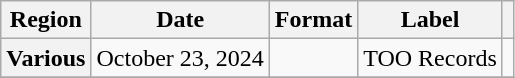<table class="wikitable plainrowheaders">
<tr>
<th scope="col">Region</th>
<th scope="col">Date</th>
<th scope="col">Format</th>
<th scope="col">Label</th>
<th scope="col"></th>
</tr>
<tr>
<th scope="row">Various</th>
<td>October 23, 2024</td>
<td></td>
<td>TOO Records</td>
<td style="text-align:center"></td>
</tr>
<tr>
</tr>
</table>
